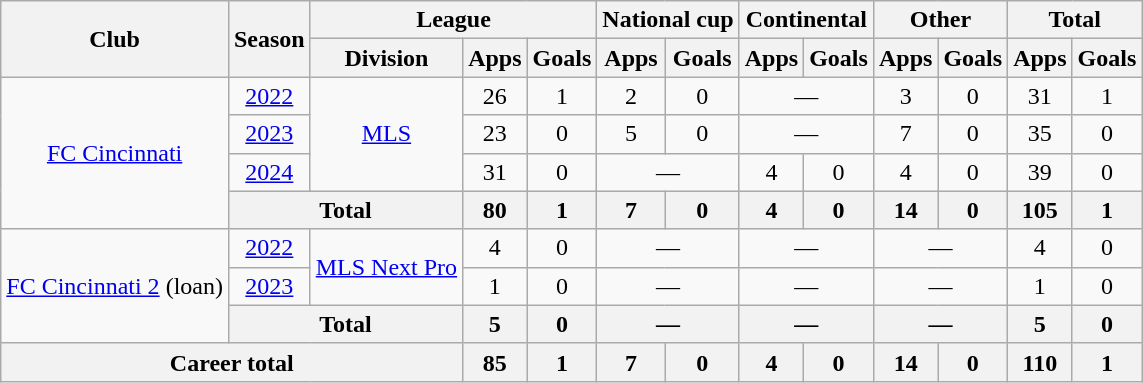<table class=wikitable style=text-align:center>
<tr>
<th rowspan=2>Club</th>
<th rowspan=2>Season</th>
<th colspan=3>League</th>
<th colspan=2>National cup</th>
<th colspan=2>Continental</th>
<th colspan=2>Other</th>
<th colspan=2>Total</th>
</tr>
<tr>
<th>Division</th>
<th>Apps</th>
<th>Goals</th>
<th>Apps</th>
<th>Goals</th>
<th>Apps</th>
<th>Goals</th>
<th>Apps</th>
<th>Goals</th>
<th>Apps</th>
<th>Goals</th>
</tr>
<tr>
<td rowspan=4><a href='#'>FC Cincinnati</a></td>
<td><a href='#'>2022</a></td>
<td rowspan=3><a href='#'>MLS</a></td>
<td>26</td>
<td>1</td>
<td>2</td>
<td>0</td>
<td colspan=2>—</td>
<td>3</td>
<td>0</td>
<td>31</td>
<td>1</td>
</tr>
<tr>
<td><a href='#'>2023</a></td>
<td>23</td>
<td>0</td>
<td>5</td>
<td>0</td>
<td colspan=2>—</td>
<td>7</td>
<td>0</td>
<td>35</td>
<td>0</td>
</tr>
<tr>
<td><a href='#'>2024</a></td>
<td>31</td>
<td>0</td>
<td colspan=2>—</td>
<td>4</td>
<td>0</td>
<td>4</td>
<td>0</td>
<td>39</td>
<td>0</td>
</tr>
<tr>
<th colspan=2>Total</th>
<th>80</th>
<th>1</th>
<th>7</th>
<th>0</th>
<th>4</th>
<th>0</th>
<th>14</th>
<th>0</th>
<th>105</th>
<th>1</th>
</tr>
<tr>
<td rowspan=3><a href='#'>FC Cincinnati 2</a> (loan)</td>
<td><a href='#'>2022</a></td>
<td rowspan=2><a href='#'>MLS Next Pro</a></td>
<td>4</td>
<td>0</td>
<td colspan=2>—</td>
<td colspan=2>—</td>
<td colspan=2>—</td>
<td>4</td>
<td>0</td>
</tr>
<tr>
<td><a href='#'>2023</a></td>
<td>1</td>
<td>0</td>
<td colspan=2>—</td>
<td colspan=2>—</td>
<td colspan=2>—</td>
<td>1</td>
<td>0</td>
</tr>
<tr>
<th colspan=2>Total</th>
<th>5</th>
<th>0</th>
<th colspan=2>—</th>
<th colspan=2>—</th>
<th colspan=2>—</th>
<th>5</th>
<th>0</th>
</tr>
<tr>
<th colspan=3>Career total</th>
<th>85</th>
<th>1</th>
<th>7</th>
<th>0</th>
<th>4</th>
<th>0</th>
<th>14</th>
<th>0</th>
<th>110</th>
<th>1</th>
</tr>
</table>
